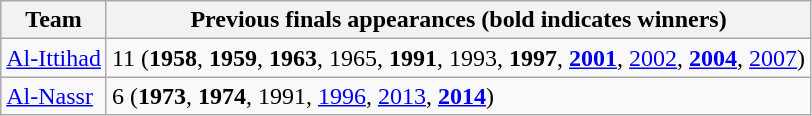<table class="wikitable">
<tr>
<th>Team</th>
<th>Previous finals appearances (bold indicates winners)</th>
</tr>
<tr>
<td><a href='#'>Al-Ittihad</a></td>
<td>11 (<strong>1958</strong>, <strong>1959</strong>, <strong>1963</strong>, 1965, <strong>1991</strong>, 1993, <strong>1997</strong>, <strong><a href='#'>2001</a></strong>, <a href='#'>2002</a>, <strong><a href='#'>2004</a></strong>, <a href='#'>2007</a>)</td>
</tr>
<tr>
<td><a href='#'>Al-Nassr</a></td>
<td>6 (<strong>1973</strong>, <strong>1974</strong>, 1991, <a href='#'>1996</a>, <a href='#'>2013</a>, <strong><a href='#'>2014</a></strong>)</td>
</tr>
</table>
